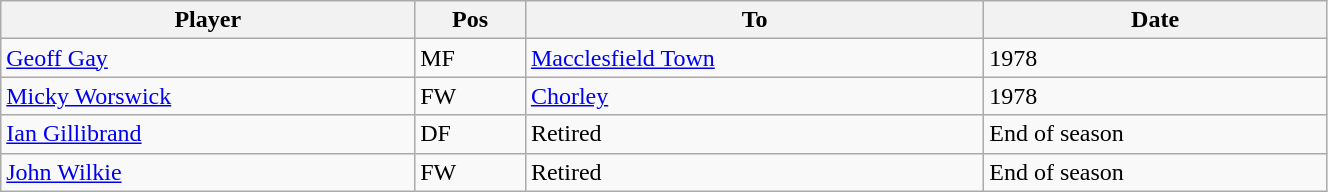<table class="wikitable" style="text-align:center; width:70%; text-align:left">
<tr>
<th><strong>Player</strong></th>
<th><strong>Pos</strong></th>
<th><strong>To</strong></th>
<th><strong>Date</strong></th>
</tr>
<tr --->
<td><a href='#'>Geoff Gay</a></td>
<td>MF</td>
<td><a href='#'>Macclesfield Town</a></td>
<td>1978</td>
</tr>
<tr --->
<td><a href='#'>Micky Worswick</a></td>
<td>FW</td>
<td><a href='#'>Chorley</a></td>
<td>1978</td>
</tr>
<tr --->
<td><a href='#'>Ian Gillibrand</a></td>
<td>DF</td>
<td>Retired</td>
<td>End of season</td>
</tr>
<tr --->
<td><a href='#'>John Wilkie</a></td>
<td>FW</td>
<td>Retired</td>
<td>End of season</td>
</tr>
</table>
